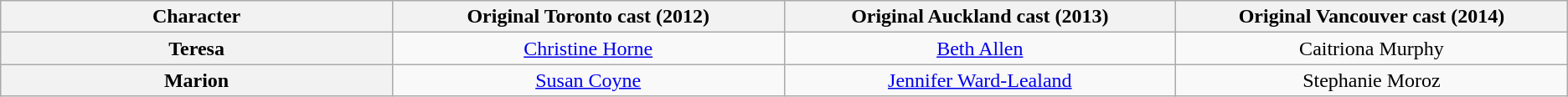<table class="wikitable">
<tr>
<th style="width:10%;">Character</th>
<th style="width:10%;">Original Toronto cast (2012)</th>
<th style="width:10%;">Original Auckland cast (2013)</th>
<th style="width:10%;">Original Vancouver cast (2014)</th>
</tr>
<tr>
<th>Teresa</th>
<td style="text-align:center;"><a href='#'>Christine Horne</a></td>
<td style="text-align:center;"><a href='#'>Beth Allen</a></td>
<td style="text-align:center;">Caitriona Murphy</td>
</tr>
<tr>
<th>Marion</th>
<td style="text-align:center;"><a href='#'>Susan Coyne</a></td>
<td style="text-align:center;"><a href='#'>Jennifer Ward-Lealand</a></td>
<td style="text-align:center;">Stephanie Moroz</td>
</tr>
</table>
